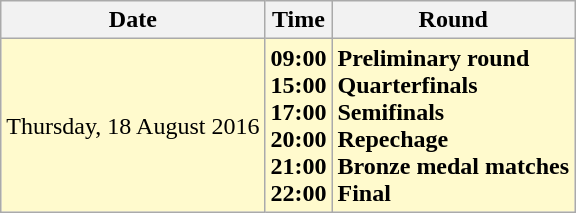<table class="wikitable">
<tr>
<th>Date</th>
<th>Time</th>
<th>Round</th>
</tr>
<tr>
<td style=background:lemonchiffon>Thursday, 18 August 2016</td>
<td style=background:lemonchiffon><strong>09:00<br>15:00<br>17:00<br>20:00<br>21:00<br>22:00</strong></td>
<td style=background:lemonchiffon><strong>Preliminary round<br>Quarterfinals<br>Semifinals<br>Repechage<br>Bronze medal matches<br>Final</strong></td>
</tr>
</table>
